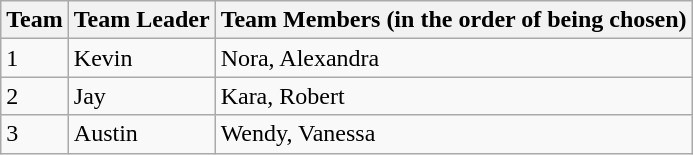<table class="wikitable">
<tr>
<th>Team</th>
<th>Team Leader</th>
<th>Team Members (in the order of being chosen)</th>
</tr>
<tr>
<td>1</td>
<td>Kevin</td>
<td>Nora, Alexandra</td>
</tr>
<tr>
<td>2</td>
<td>Jay</td>
<td>Kara, Robert</td>
</tr>
<tr>
<td>3</td>
<td>Austin</td>
<td>Wendy, Vanessa</td>
</tr>
</table>
